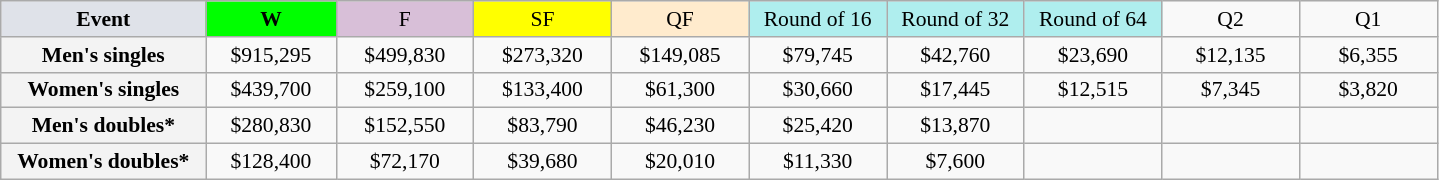<table class="wikitable" style="font-size:90%;text-align:center;">
<tr>
<td width=130 bgcolor=dfe2e9><strong>Event</strong></td>
<td width=80 bgcolor=lime><strong>W</strong></td>
<td width=85 bgcolor=thistle>F</td>
<td width=85 bgcolor=ffff00>SF</td>
<td width=85 bgcolor=ffebcd>QF</td>
<td width=85 bgcolor=afeeee>Round of 16</td>
<td width=85 bgcolor=afeeee>Round of 32</td>
<td width=85 bgcolor=afeeee>Round of 64</td>
<td width=85>Q2</td>
<td width=85>Q1</td>
</tr>
<tr>
<th style="background:#f3f3f3">Men's singles</th>
<td>$915,295</td>
<td>$499,830</td>
<td>$273,320</td>
<td>$149,085</td>
<td>$79,745</td>
<td>$42,760</td>
<td>$23,690</td>
<td>$12,135</td>
<td>$6,355</td>
</tr>
<tr>
<th style="background:#f3f3f3">Women's singles</th>
<td>$439,700</td>
<td>$259,100</td>
<td>$133,400</td>
<td>$61,300</td>
<td>$30,660</td>
<td>$17,445</td>
<td>$12,515</td>
<td>$7,345</td>
<td>$3,820</td>
</tr>
<tr>
<th style="background:#f3f3f3">Men's doubles*</th>
<td>$280,830</td>
<td>$152,550</td>
<td>$83,790</td>
<td>$46,230</td>
<td>$25,420</td>
<td>$13,870</td>
<td></td>
<td></td>
<td></td>
</tr>
<tr>
<th style="background:#f3f3f3">Women's doubles*</th>
<td>$128,400</td>
<td>$72,170</td>
<td>$39,680</td>
<td>$20,010</td>
<td>$11,330</td>
<td>$7,600</td>
<td></td>
<td></td>
<td></td>
</tr>
</table>
